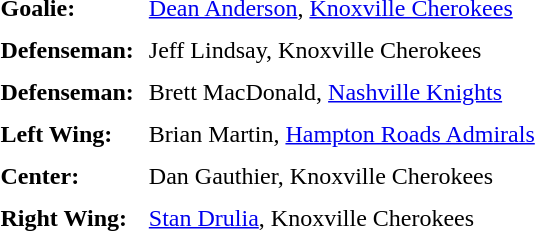<table cellpadding="1" cellspacing="8">
<tr>
<td><strong>Goalie:</strong></td>
<td><a href='#'>Dean Anderson</a>, <a href='#'>Knoxville Cherokees</a></td>
</tr>
<tr>
<td><strong>Defenseman:</strong></td>
<td>Jeff Lindsay, Knoxville Cherokees</td>
</tr>
<tr>
<td><strong>Defenseman:</strong></td>
<td>Brett MacDonald, <a href='#'>Nashville Knights</a></td>
</tr>
<tr>
<td><strong>Left Wing:</strong></td>
<td>Brian Martin, <a href='#'>Hampton Roads Admirals</a></td>
</tr>
<tr>
<td><strong>Center:</strong></td>
<td>Dan Gauthier, Knoxville Cherokees</td>
</tr>
<tr>
<td><strong>Right Wing:</strong></td>
<td><a href='#'>Stan Drulia</a>, Knoxville Cherokees</td>
</tr>
</table>
